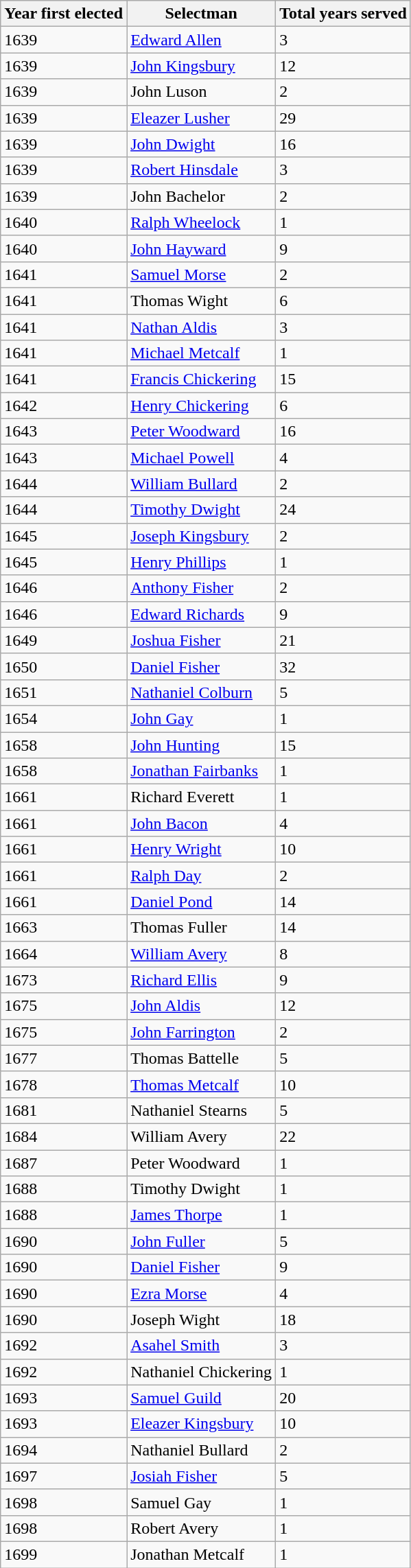<table class="wikitable sortable collapsible floatright">
<tr>
<th>Year first elected</th>
<th>Selectman</th>
<th>Total years served</th>
</tr>
<tr>
<td>1639</td>
<td><a href='#'>Edward Allen</a></td>
<td>3</td>
</tr>
<tr>
<td>1639</td>
<td><a href='#'>John Kingsbury</a></td>
<td>12</td>
</tr>
<tr>
<td>1639</td>
<td>John Luson</td>
<td>2</td>
</tr>
<tr>
<td>1639</td>
<td><a href='#'>Eleazer Lusher</a></td>
<td>29</td>
</tr>
<tr>
<td>1639</td>
<td><a href='#'>John Dwight</a></td>
<td>16</td>
</tr>
<tr>
<td>1639</td>
<td><a href='#'>Robert Hinsdale</a></td>
<td>3</td>
</tr>
<tr>
<td>1639</td>
<td>John Bachelor</td>
<td>2</td>
</tr>
<tr>
<td>1640</td>
<td><a href='#'>Ralph Wheelock</a></td>
<td>1</td>
</tr>
<tr>
<td>1640</td>
<td><a href='#'>John Hayward</a></td>
<td>9</td>
</tr>
<tr>
<td>1641</td>
<td><a href='#'>Samuel Morse</a></td>
<td>2</td>
</tr>
<tr>
<td>1641</td>
<td>Thomas Wight</td>
<td>6</td>
</tr>
<tr>
<td>1641</td>
<td><a href='#'>Nathan Aldis</a></td>
<td>3</td>
</tr>
<tr>
<td>1641</td>
<td><a href='#'>Michael Metcalf</a></td>
<td>1</td>
</tr>
<tr>
<td>1641</td>
<td><a href='#'>Francis Chickering</a></td>
<td>15</td>
</tr>
<tr>
<td>1642</td>
<td><a href='#'>Henry Chickering</a></td>
<td>6</td>
</tr>
<tr>
<td>1643</td>
<td><a href='#'>Peter Woodward</a></td>
<td>16</td>
</tr>
<tr>
<td>1643</td>
<td><a href='#'>Michael Powell</a></td>
<td>4</td>
</tr>
<tr>
<td>1644</td>
<td><a href='#'>William Bullard</a></td>
<td>2</td>
</tr>
<tr>
<td>1644</td>
<td><a href='#'>Timothy Dwight</a></td>
<td>24</td>
</tr>
<tr>
<td>1645</td>
<td><a href='#'>Joseph Kingsbury</a></td>
<td>2</td>
</tr>
<tr>
<td>1645</td>
<td><a href='#'>Henry Phillips</a></td>
<td>1</td>
</tr>
<tr>
<td>1646</td>
<td><a href='#'>Anthony Fisher</a></td>
<td>2</td>
</tr>
<tr>
<td>1646</td>
<td><a href='#'>Edward Richards</a></td>
<td>9</td>
</tr>
<tr>
<td>1649</td>
<td><a href='#'>Joshua Fisher</a></td>
<td>21</td>
</tr>
<tr>
<td>1650</td>
<td><a href='#'>Daniel Fisher</a></td>
<td>32</td>
</tr>
<tr>
<td>1651</td>
<td><a href='#'>Nathaniel Colburn</a></td>
<td>5</td>
</tr>
<tr>
<td>1654</td>
<td><a href='#'>John Gay</a></td>
<td>1</td>
</tr>
<tr>
<td>1658</td>
<td><a href='#'>John Hunting</a></td>
<td>15</td>
</tr>
<tr>
<td>1658</td>
<td><a href='#'>Jonathan Fairbanks</a></td>
<td>1</td>
</tr>
<tr>
<td>1661</td>
<td>Richard Everett</td>
<td>1</td>
</tr>
<tr>
<td>1661</td>
<td><a href='#'>John Bacon</a></td>
<td>4</td>
</tr>
<tr>
<td>1661</td>
<td><a href='#'>Henry Wright</a></td>
<td>10</td>
</tr>
<tr>
<td>1661</td>
<td><a href='#'>Ralph Day</a></td>
<td>2</td>
</tr>
<tr>
<td>1661</td>
<td><a href='#'>Daniel Pond</a></td>
<td>14</td>
</tr>
<tr>
<td>1663</td>
<td>Thomas Fuller</td>
<td>14</td>
</tr>
<tr>
<td>1664</td>
<td><a href='#'>William Avery</a></td>
<td>8</td>
</tr>
<tr>
<td>1673</td>
<td><a href='#'>Richard Ellis</a></td>
<td>9</td>
</tr>
<tr>
<td>1675</td>
<td><a href='#'>John Aldis</a></td>
<td>12</td>
</tr>
<tr>
<td>1675</td>
<td><a href='#'>John Farrington</a></td>
<td>2</td>
</tr>
<tr>
<td>1677</td>
<td>Thomas Battelle</td>
<td>5</td>
</tr>
<tr>
<td>1678</td>
<td><a href='#'>Thomas Metcalf</a></td>
<td>10</td>
</tr>
<tr>
<td>1681</td>
<td>Nathaniel Stearns</td>
<td>5</td>
</tr>
<tr>
<td>1684</td>
<td>William Avery</td>
<td>22</td>
</tr>
<tr>
<td>1687</td>
<td>Peter Woodward</td>
<td>1</td>
</tr>
<tr>
<td>1688</td>
<td>Timothy Dwight</td>
<td>1</td>
</tr>
<tr>
<td>1688</td>
<td><a href='#'>James Thorpe</a></td>
<td>1</td>
</tr>
<tr>
<td>1690</td>
<td><a href='#'>John Fuller</a></td>
<td>5</td>
</tr>
<tr>
<td>1690</td>
<td><a href='#'>Daniel Fisher</a></td>
<td>9</td>
</tr>
<tr>
<td>1690</td>
<td><a href='#'>Ezra Morse</a></td>
<td>4</td>
</tr>
<tr>
<td>1690</td>
<td>Joseph Wight</td>
<td>18</td>
</tr>
<tr>
<td>1692</td>
<td><a href='#'>Asahel Smith</a></td>
<td>3</td>
</tr>
<tr>
<td>1692</td>
<td>Nathaniel Chickering</td>
<td>1</td>
</tr>
<tr>
<td>1693</td>
<td><a href='#'>Samuel Guild</a></td>
<td>20</td>
</tr>
<tr>
<td>1693</td>
<td><a href='#'>Eleazer Kingsbury</a></td>
<td>10</td>
</tr>
<tr>
<td>1694</td>
<td>Nathaniel Bullard</td>
<td>2</td>
</tr>
<tr>
<td>1697</td>
<td><a href='#'>Josiah Fisher</a></td>
<td>5</td>
</tr>
<tr>
<td>1698</td>
<td>Samuel Gay</td>
<td>1</td>
</tr>
<tr>
<td>1698</td>
<td>Robert Avery</td>
<td>1</td>
</tr>
<tr>
<td>1699</td>
<td>Jonathan Metcalf</td>
<td>1</td>
</tr>
</table>
